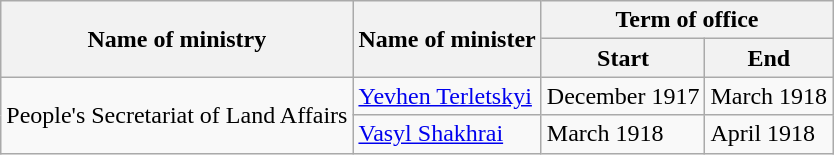<table class="wikitable">
<tr>
<th rowspan="2">Name of ministry</th>
<th rowspan="2">Name of minister</th>
<th colspan="2">Term of office</th>
</tr>
<tr>
<th>Start</th>
<th>End</th>
</tr>
<tr>
<td rowspan="2">People's Secretariat of Land Affairs</td>
<td><a href='#'>Yevhen Terletskyi</a></td>
<td>December 1917</td>
<td>March 1918</td>
</tr>
<tr>
<td><a href='#'>Vasyl Shakhrai</a></td>
<td>March 1918</td>
<td>April 1918</td>
</tr>
</table>
